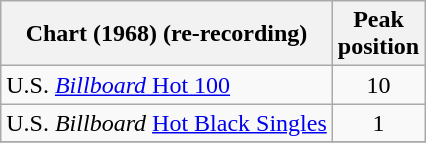<table class="wikitable sortable">
<tr>
<th>Chart (1968) (re-recording)</th>
<th>Peak<br>position</th>
</tr>
<tr>
<td>U.S. <a href='#'><em>Billboard</em> Hot 100</a></td>
<td align="center">10</td>
</tr>
<tr>
<td>U.S. <em>Billboard</em> <a href='#'>Hot Black Singles</a></td>
<td align="center">1</td>
</tr>
<tr>
</tr>
</table>
